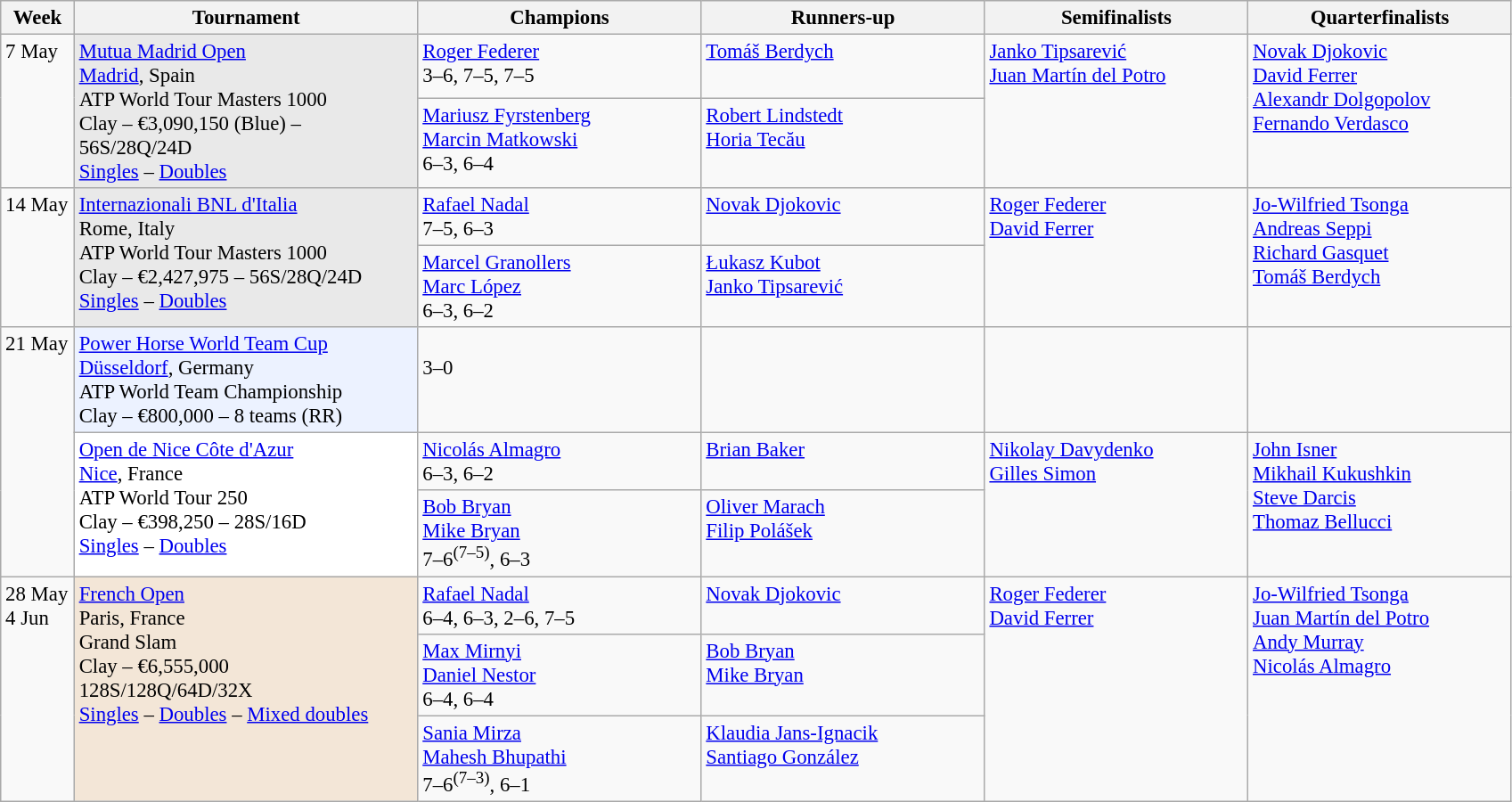<table class=wikitable style=font-size:95%>
<tr>
<th style="width:48px;">Week</th>
<th style="width:250px;">Tournament</th>
<th style="width:205px;">Champions</th>
<th style="width:205px;">Runners-up</th>
<th style="width:190px;">Semifinalists</th>
<th style="width:190px;">Quarterfinalists</th>
</tr>
<tr valign=top>
<td rowspan=2>7 May</td>
<td style="background:#e9e9e9;" rowspan=2><a href='#'>Mutua Madrid Open</a><br> <a href='#'>Madrid</a>, Spain<br>ATP World Tour Masters 1000<br>Clay – €3,090,150 (Blue) – 56S/28Q/24D<br><a href='#'>Singles</a> – <a href='#'>Doubles</a></td>
<td> <a href='#'>Roger Federer</a><br>3–6, 7–5, 7–5</td>
<td> <a href='#'>Tomáš Berdych</a></td>
<td rowspan=2> <a href='#'>Janko Tipsarević</a><br> <a href='#'>Juan Martín del Potro</a></td>
<td rowspan=2> <a href='#'>Novak Djokovic</a><br> <a href='#'>David Ferrer</a><br> <a href='#'>Alexandr Dolgopolov</a><br> <a href='#'>Fernando Verdasco</a></td>
</tr>
<tr valign=top>
<td> <a href='#'>Mariusz Fyrstenberg</a><br> <a href='#'>Marcin Matkowski</a><br>6–3, 6–4</td>
<td> <a href='#'>Robert Lindstedt</a><br> <a href='#'>Horia Tecău</a></td>
</tr>
<tr valign=top>
<td rowspan=2>14 May</td>
<td style="background:#e9e9e9;" rowspan=2><a href='#'>Internazionali BNL d'Italia</a><br> Rome, Italy<br>ATP World Tour Masters 1000<br>Clay – €2,427,975 – 56S/28Q/24D<br><a href='#'>Singles</a> – <a href='#'>Doubles</a></td>
<td> <a href='#'>Rafael Nadal</a><br>7–5, 6–3</td>
<td> <a href='#'>Novak Djokovic</a></td>
<td rowspan=2> <a href='#'>Roger Federer</a><br> <a href='#'>David Ferrer</a></td>
<td rowspan=2> <a href='#'>Jo-Wilfried Tsonga</a><br> <a href='#'>Andreas Seppi</a><br> <a href='#'>Richard Gasquet</a><br> <a href='#'>Tomáš Berdych</a></td>
</tr>
<tr valign=top>
<td> <a href='#'>Marcel Granollers</a><br> <a href='#'>Marc López</a><br>6–3, 6–2</td>
<td> <a href='#'>Łukasz Kubot</a><br> <a href='#'>Janko Tipsarević</a></td>
</tr>
<tr valign=top>
<td rowspan=3>21 May</td>
<td bgcolor=#ECF2FF><a href='#'>Power Horse World Team Cup</a><br> <a href='#'>Düsseldorf</a>, Germany<br>ATP World Team Championship<br>Clay – €800,000 – 8 teams (RR)</td>
<td><br>3–0</td>
<td></td>
<td><br><br></td>
<td><br><br></td>
</tr>
<tr valign=top>
<td bgcolor=#ffffff rowspan=2><a href='#'>Open de Nice Côte d'Azur</a><br> <a href='#'>Nice</a>, France<br>ATP World Tour 250<br>Clay – €398,250 – 28S/16D<br><a href='#'>Singles</a> – <a href='#'>Doubles</a></td>
<td> <a href='#'>Nicolás Almagro</a><br>6–3, 6–2</td>
<td> <a href='#'>Brian Baker</a></td>
<td rowspan=2> <a href='#'>Nikolay Davydenko</a> <br>  <a href='#'>Gilles Simon</a></td>
<td rowspan=2> <a href='#'>John Isner</a><br>  <a href='#'>Mikhail Kukushkin</a><br> <a href='#'>Steve Darcis</a><br> <a href='#'>Thomaz Bellucci</a></td>
</tr>
<tr valign=top>
<td> <a href='#'>Bob Bryan</a><br> <a href='#'>Mike Bryan</a> <br>7–6<sup>(7–5)</sup>, 6–3</td>
<td> <a href='#'>Oliver Marach</a> <br>  <a href='#'>Filip Polášek</a></td>
</tr>
<tr valign=top>
<td rowspan=3>28 May<br>4 Jun</td>
<td rowspan="3" bgcolor="#F3E6D7"><a href='#'>French Open</a><br> Paris, France<br>Grand Slam<br>Clay – €6,555,000<br>128S/128Q/64D/32X<br><a href='#'>Singles</a> – <a href='#'>Doubles</a> – <a href='#'>Mixed doubles</a></td>
<td> <a href='#'>Rafael Nadal</a><br>6–4, 6–3, 2–6, 7–5</td>
<td> <a href='#'>Novak Djokovic</a></td>
<td rowspan=3> <a href='#'>Roger Federer</a><br> <a href='#'>David Ferrer</a></td>
<td rowspan=3> <a href='#'>Jo-Wilfried Tsonga</a><br> <a href='#'>Juan Martín del Potro</a><br> <a href='#'>Andy Murray</a><br> <a href='#'>Nicolás Almagro</a></td>
</tr>
<tr valign=top>
<td> <a href='#'>Max Mirnyi</a> <br>  <a href='#'>Daniel Nestor</a><br>6–4, 6–4</td>
<td> <a href='#'>Bob Bryan</a> <br>  <a href='#'>Mike Bryan</a></td>
</tr>
<tr valign=top>
<td> <a href='#'>Sania Mirza</a> <br>  <a href='#'>Mahesh Bhupathi</a><br>7–6<sup>(7–3)</sup>, 6–1</td>
<td> <a href='#'>Klaudia Jans-Ignacik</a> <br>  <a href='#'>Santiago González</a></td>
</tr>
</table>
